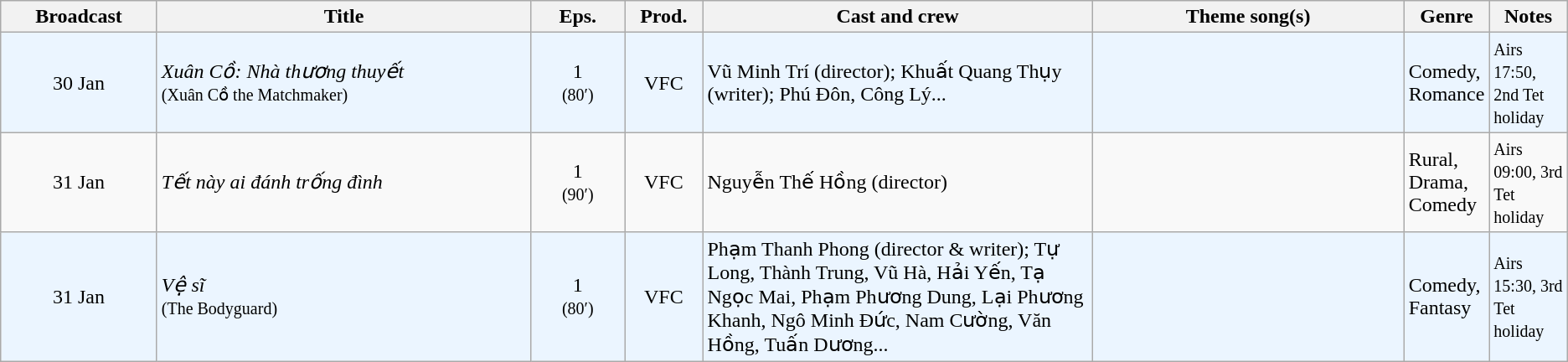<table class="wikitable sortable">
<tr>
<th style="width:10%;">Broadcast</th>
<th style="width:24%;">Title</th>
<th style="width:6%;">Eps.</th>
<th style="width:5%;">Prod.</th>
<th style="width:25%;">Cast and crew</th>
<th style="width:20%;">Theme song(s)</th>
<th style="width:5%;">Genre</th>
<th style="width:5%;">Notes</th>
</tr>
<tr ---- bgcolor="#ebf5ff">
<td style="text-align:center;">30 Jan <br></td>
<td><em>Xuân Cồ: Nhà thương thuyết</em> <br><small>(Xuân Cồ the Matchmaker)</small></td>
<td style="text-align:center;">1<small><br>(80′)</small></td>
<td style="text-align:center;">VFC</td>
<td>Vũ Minh Trí (director); Khuất Quang Thụy (writer); Phú Đôn, Công Lý...</td>
<td></td>
<td>Comedy, Romance</td>
<td><small>Airs 17:50, 2nd Tet holiday</small></td>
</tr>
<tr>
<td style="text-align:center;">31 Jan <br></td>
<td><em>Tết này ai đánh trống đình</em> <br><small></small></td>
<td style="text-align:center;">1<small><br>(90′)</small></td>
<td style="text-align:center;">VFC</td>
<td>Nguyễn Thế Hồng (director)</td>
<td></td>
<td>Rural, Drama, Comedy</td>
<td><small>Airs 09:00, 3rd Tet holiday</small></td>
</tr>
<tr ---- bgcolor="#ebf5ff">
<td style="text-align:center;">31 Jan <br></td>
<td><em>Vệ sĩ</em> <br><small>(The Bodyguard)</small></td>
<td style="text-align:center;">1<small><br>(80′)</small></td>
<td style="text-align:center;">VFC</td>
<td>Phạm Thanh Phong (director & writer); Tự Long, Thành Trung, Vũ Hà, Hải Yến, Tạ Ngọc Mai, Phạm Phương Dung, Lại Phương Khanh, Ngô Minh Đức, Nam Cường, Văn Hồng, Tuấn Dương...</td>
<td></td>
<td>Comedy, Fantasy</td>
<td><small>Airs 15:30, 3rd Tet holiday</small></td>
</tr>
</table>
